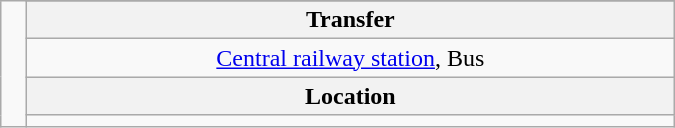<table class="wikitable" style="text-align: center; width: 450px; float:right;">
<tr>
<td rowspan="6"></td>
</tr>
<tr>
<th>Transfer</th>
</tr>
<tr>
<td><a href='#'>Central railway station</a>, Bus</td>
</tr>
<tr>
<th>Location</th>
</tr>
<tr>
<td></td>
</tr>
</table>
